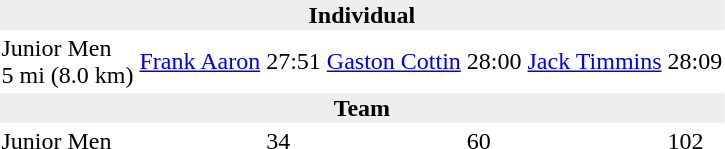<table>
<tr>
<td colspan=7 bgcolor=#eeeeee style=text-align:center;><strong>Individual</strong></td>
</tr>
<tr>
<td>Junior Men<br>5 mi (8.0 km)</td>
<td><a href='#'>Frank Aaron</a><br></td>
<td>27:51</td>
<td><a href='#'>Gaston Cottin</a><br></td>
<td>28:00</td>
<td><a href='#'>Jack Timmins</a><br></td>
<td>28:09</td>
</tr>
<tr>
<td colspan=7 bgcolor=#eeeeee style=text-align:center;><strong>Team</strong></td>
</tr>
<tr>
<td>Junior Men</td>
<td></td>
<td>34</td>
<td></td>
<td>60</td>
<td></td>
<td>102</td>
</tr>
</table>
